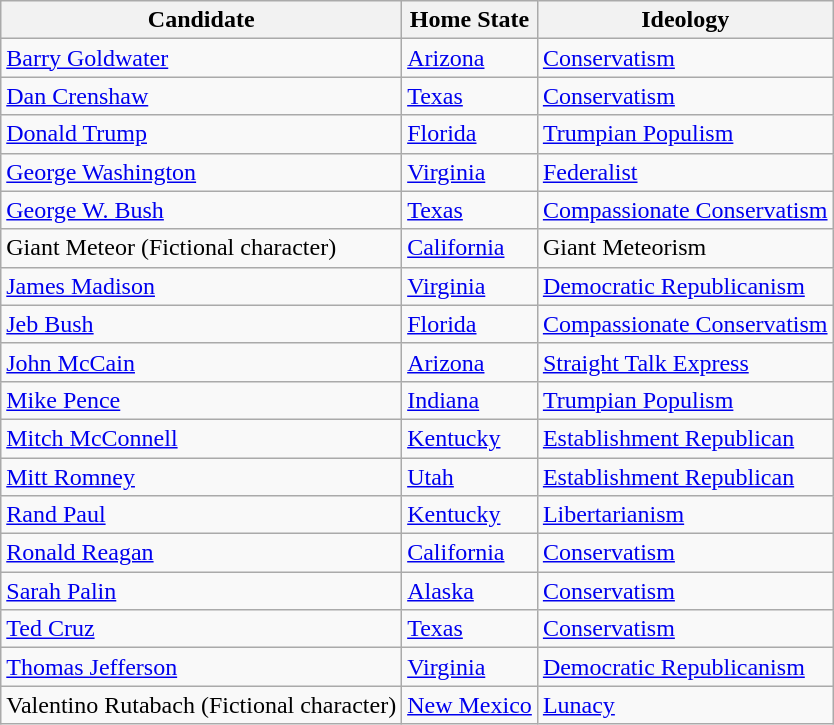<table class="wikitable">
<tr>
<th>Candidate</th>
<th>Home State</th>
<th>Ideology</th>
</tr>
<tr>
<td><a href='#'>Barry Goldwater</a></td>
<td><a href='#'>Arizona</a></td>
<td><a href='#'>Conservatism</a></td>
</tr>
<tr>
<td><a href='#'>Dan Crenshaw</a></td>
<td><a href='#'>Texas</a></td>
<td><a href='#'>Conservatism</a></td>
</tr>
<tr>
<td><a href='#'>Donald Trump</a></td>
<td><a href='#'>Florida</a></td>
<td><a href='#'>Trumpian Populism</a></td>
</tr>
<tr>
<td><a href='#'>George Washington</a></td>
<td><a href='#'>Virginia</a></td>
<td><a href='#'>Federalist</a></td>
</tr>
<tr>
<td><a href='#'>George W. Bush</a></td>
<td><a href='#'>Texas</a></td>
<td><a href='#'>Compassionate Conservatism</a></td>
</tr>
<tr>
<td>Giant Meteor (Fictional character)</td>
<td><a href='#'>California</a></td>
<td>Giant Meteorism</td>
</tr>
<tr>
<td><a href='#'>James Madison</a></td>
<td><a href='#'>Virginia</a></td>
<td><a href='#'>Democratic Republicanism</a></td>
</tr>
<tr>
<td><a href='#'>Jeb Bush</a></td>
<td><a href='#'>Florida</a></td>
<td><a href='#'>Compassionate Conservatism</a></td>
</tr>
<tr>
<td><a href='#'>John McCain</a></td>
<td><a href='#'>Arizona</a></td>
<td><a href='#'>Straight Talk Express</a></td>
</tr>
<tr>
<td><a href='#'>Mike Pence</a></td>
<td><a href='#'>Indiana</a></td>
<td><a href='#'>Trumpian Populism</a></td>
</tr>
<tr>
<td><a href='#'>Mitch McConnell</a></td>
<td><a href='#'>Kentucky</a></td>
<td><a href='#'>Establishment Republican</a></td>
</tr>
<tr>
<td><a href='#'>Mitt Romney</a></td>
<td><a href='#'>Utah</a></td>
<td><a href='#'>Establishment Republican</a></td>
</tr>
<tr>
<td><a href='#'>Rand Paul</a></td>
<td><a href='#'>Kentucky</a></td>
<td><a href='#'>Libertarianism</a></td>
</tr>
<tr>
<td><a href='#'>Ronald Reagan</a></td>
<td><a href='#'>California</a></td>
<td><a href='#'>Conservatism</a></td>
</tr>
<tr>
<td><a href='#'>Sarah Palin</a></td>
<td><a href='#'>Alaska</a></td>
<td><a href='#'>Conservatism</a></td>
</tr>
<tr>
<td><a href='#'>Ted Cruz</a></td>
<td><a href='#'>Texas</a></td>
<td><a href='#'>Conservatism</a></td>
</tr>
<tr>
<td><a href='#'>Thomas Jefferson</a></td>
<td><a href='#'>Virginia</a></td>
<td><a href='#'>Democratic Republicanism</a></td>
</tr>
<tr>
<td>Valentino Rutabach (Fictional character)</td>
<td><a href='#'>New Mexico</a></td>
<td><a href='#'>Lunacy</a></td>
</tr>
</table>
